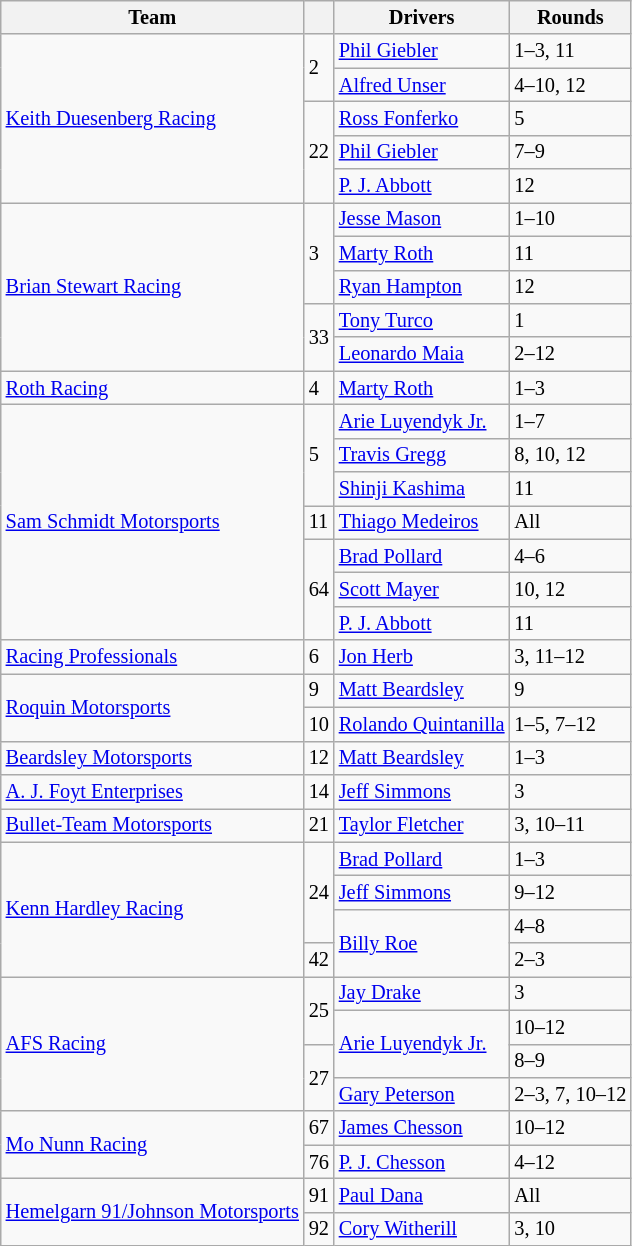<table class="wikitable sortable" style="font-size:85%">
<tr>
<th>Team</th>
<th></th>
<th>Drivers</th>
<th>Rounds</th>
</tr>
<tr>
<td rowspan="5"><a href='#'>Keith Duesenberg Racing</a></td>
<td rowspan="2">2</td>
<td> <a href='#'>Phil Giebler</a></td>
<td>1–3, 11</td>
</tr>
<tr>
<td> <a href='#'>Alfred Unser</a></td>
<td>4–10, 12</td>
</tr>
<tr>
<td rowspan="3">22</td>
<td> <a href='#'>Ross Fonferko</a></td>
<td>5</td>
</tr>
<tr>
<td> <a href='#'>Phil Giebler</a></td>
<td>7–9</td>
</tr>
<tr>
<td> <a href='#'>P. J. Abbott</a></td>
<td>12</td>
</tr>
<tr>
<td rowspan="5"><a href='#'>Brian Stewart Racing</a></td>
<td rowspan="3">3</td>
<td> <a href='#'>Jesse Mason</a></td>
<td>1–10</td>
</tr>
<tr>
<td> <a href='#'>Marty Roth</a></td>
<td>11</td>
</tr>
<tr>
<td> <a href='#'>Ryan Hampton</a></td>
<td>12</td>
</tr>
<tr>
<td rowspan="2">33</td>
<td> <a href='#'>Tony Turco</a></td>
<td>1</td>
</tr>
<tr>
<td> <a href='#'>Leonardo Maia</a></td>
<td>2–12</td>
</tr>
<tr>
<td><a href='#'>Roth Racing</a></td>
<td>4</td>
<td> <a href='#'>Marty Roth</a></td>
<td>1–3</td>
</tr>
<tr>
<td rowspan="7"><a href='#'>Sam Schmidt Motorsports</a></td>
<td rowspan="3">5</td>
<td> <a href='#'>Arie Luyendyk Jr.</a></td>
<td>1–7</td>
</tr>
<tr>
<td> <a href='#'>Travis Gregg</a></td>
<td>8, 10, 12</td>
</tr>
<tr>
<td> <a href='#'>Shinji Kashima</a></td>
<td>11</td>
</tr>
<tr>
<td>11</td>
<td> <a href='#'>Thiago Medeiros</a></td>
<td>All</td>
</tr>
<tr>
<td rowspan="3">64</td>
<td> <a href='#'>Brad Pollard</a></td>
<td>4–6</td>
</tr>
<tr>
<td> <a href='#'>Scott Mayer</a></td>
<td>10, 12</td>
</tr>
<tr>
<td> <a href='#'>P. J. Abbott</a></td>
<td>11</td>
</tr>
<tr>
<td><a href='#'>Racing Professionals</a></td>
<td>6</td>
<td> <a href='#'>Jon Herb</a></td>
<td>3, 11–12</td>
</tr>
<tr>
<td rowspan="2"><a href='#'>Roquin Motorsports</a></td>
<td>9</td>
<td> <a href='#'>Matt Beardsley</a></td>
<td>9</td>
</tr>
<tr>
<td>10</td>
<td> <a href='#'>Rolando Quintanilla</a></td>
<td>1–5, 7–12</td>
</tr>
<tr>
<td><a href='#'>Beardsley Motorsports</a></td>
<td>12</td>
<td> <a href='#'>Matt Beardsley</a></td>
<td>1–3</td>
</tr>
<tr>
<td><a href='#'>A. J. Foyt Enterprises</a></td>
<td>14</td>
<td> <a href='#'>Jeff Simmons</a></td>
<td>3</td>
</tr>
<tr>
<td><a href='#'>Bullet-Team Motorsports</a></td>
<td>21</td>
<td> <a href='#'>Taylor Fletcher</a></td>
<td>3, 10–11</td>
</tr>
<tr>
<td rowspan="4"><a href='#'>Kenn Hardley Racing</a></td>
<td rowspan="3">24</td>
<td> <a href='#'>Brad Pollard</a></td>
<td>1–3</td>
</tr>
<tr>
<td> <a href='#'>Jeff Simmons</a></td>
<td>9–12</td>
</tr>
<tr>
<td rowspan="2"> <a href='#'>Billy Roe</a></td>
<td>4–8</td>
</tr>
<tr>
<td>42</td>
<td>2–3</td>
</tr>
<tr>
<td rowspan="4"><a href='#'>AFS Racing</a></td>
<td rowspan="2">25</td>
<td> <a href='#'>Jay Drake</a></td>
<td>3</td>
</tr>
<tr>
<td rowspan="2"> <a href='#'>Arie Luyendyk Jr.</a></td>
<td>10–12</td>
</tr>
<tr>
<td rowspan="2">27</td>
<td>8–9</td>
</tr>
<tr>
<td> <a href='#'>Gary Peterson</a></td>
<td>2–3, 7, 10–12</td>
</tr>
<tr>
<td rowspan="2"><a href='#'>Mo Nunn Racing</a></td>
<td>67</td>
<td> <a href='#'>James Chesson</a></td>
<td>10–12</td>
</tr>
<tr>
<td>76</td>
<td> <a href='#'>P. J. Chesson</a></td>
<td>4–12</td>
</tr>
<tr>
<td rowspan="2"><a href='#'>Hemelgarn 91/Johnson Motorsports</a></td>
<td>91</td>
<td> <a href='#'>Paul Dana</a></td>
<td>All</td>
</tr>
<tr>
<td>92</td>
<td> <a href='#'>Cory Witherill</a></td>
<td>3, 10</td>
</tr>
</table>
